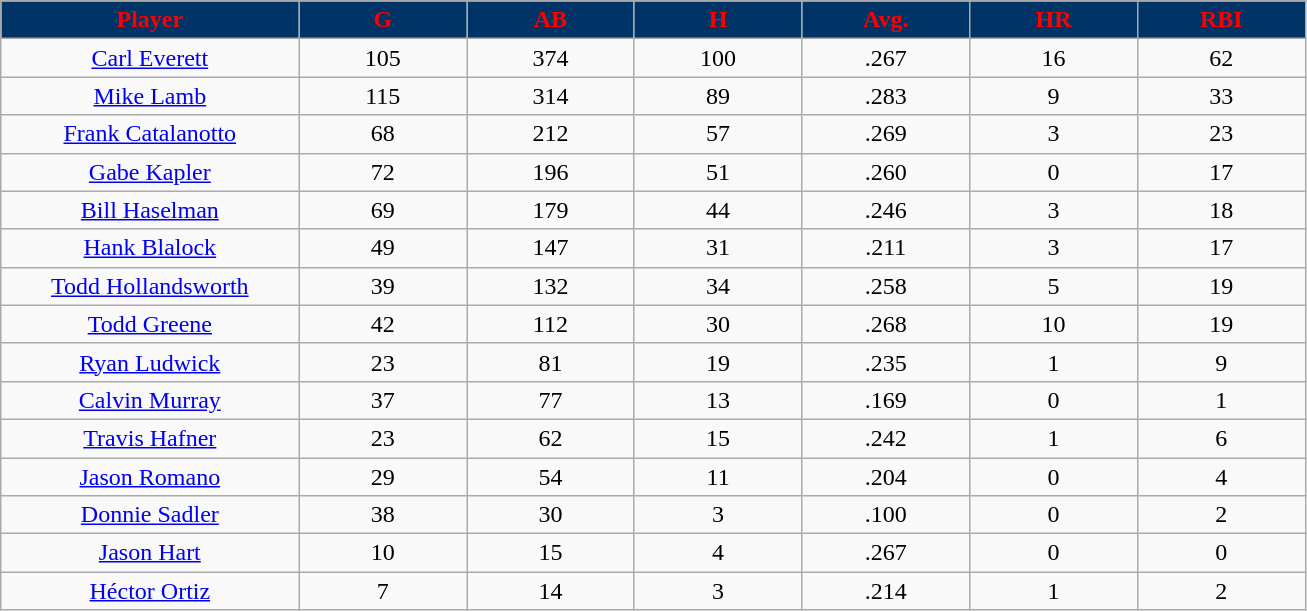<table class="wikitable sortable">
<tr>
<th style="background:#003366;color:red;" width="16%">Player</th>
<th style="background:#003366;color:red;" width="9%">G</th>
<th style="background:#003366;color:red;" width="9%">AB</th>
<th style="background:#003366;color:red;" width="9%">H</th>
<th style="background:#003366;color:red;" width="9%">Avg.</th>
<th style="background:#003366;color:red;" width="9%">HR</th>
<th style="background:#003366;color:red;" width="9%">RBI</th>
</tr>
<tr align="center">
<td><a href='#'>Carl Everett</a></td>
<td>105</td>
<td>374</td>
<td>100</td>
<td>.267</td>
<td>16</td>
<td>62</td>
</tr>
<tr align="center">
<td><a href='#'>Mike Lamb</a></td>
<td>115</td>
<td>314</td>
<td>89</td>
<td>.283</td>
<td>9</td>
<td>33</td>
</tr>
<tr align=center>
<td><a href='#'>Frank Catalanotto</a></td>
<td>68</td>
<td>212</td>
<td>57</td>
<td>.269</td>
<td>3</td>
<td>23</td>
</tr>
<tr align=center>
<td><a href='#'>Gabe Kapler</a></td>
<td>72</td>
<td>196</td>
<td>51</td>
<td>.260</td>
<td>0</td>
<td>17</td>
</tr>
<tr align=center>
<td><a href='#'>Bill Haselman</a></td>
<td>69</td>
<td>179</td>
<td>44</td>
<td>.246</td>
<td>3</td>
<td>18</td>
</tr>
<tr align=center>
<td><a href='#'>Hank Blalock</a></td>
<td>49</td>
<td>147</td>
<td>31</td>
<td>.211</td>
<td>3</td>
<td>17</td>
</tr>
<tr align=center>
<td><a href='#'>Todd Hollandsworth</a></td>
<td>39</td>
<td>132</td>
<td>34</td>
<td>.258</td>
<td>5</td>
<td>19</td>
</tr>
<tr align=center>
<td><a href='#'>Todd Greene</a></td>
<td>42</td>
<td>112</td>
<td>30</td>
<td>.268</td>
<td>10</td>
<td>19</td>
</tr>
<tr align=center>
<td><a href='#'>Ryan Ludwick</a></td>
<td>23</td>
<td>81</td>
<td>19</td>
<td>.235</td>
<td>1</td>
<td>9</td>
</tr>
<tr align=center>
<td><a href='#'>Calvin Murray</a></td>
<td>37</td>
<td>77</td>
<td>13</td>
<td>.169</td>
<td>0</td>
<td>1</td>
</tr>
<tr align=center>
<td><a href='#'>Travis Hafner</a></td>
<td>23</td>
<td>62</td>
<td>15</td>
<td>.242</td>
<td>1</td>
<td>6</td>
</tr>
<tr align="center">
<td><a href='#'>Jason Romano</a></td>
<td>29</td>
<td>54</td>
<td>11</td>
<td>.204</td>
<td>0</td>
<td>4</td>
</tr>
<tr align=center>
<td><a href='#'>Donnie Sadler</a></td>
<td>38</td>
<td>30</td>
<td>3</td>
<td>.100</td>
<td>0</td>
<td>2</td>
</tr>
<tr align=center>
<td><a href='#'>Jason Hart</a></td>
<td>10</td>
<td>15</td>
<td>4</td>
<td>.267</td>
<td>0</td>
<td>0</td>
</tr>
<tr align=center>
<td><a href='#'>Héctor Ortiz</a></td>
<td>7</td>
<td>14</td>
<td>3</td>
<td>.214</td>
<td>1</td>
<td>2</td>
</tr>
</table>
